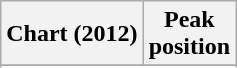<table class="wikitable sortable plainrowheaders" style="text-align:center;" border="1">
<tr>
<th scope="col">Chart (2012)</th>
<th scope="col">Peak<br>position</th>
</tr>
<tr>
</tr>
<tr>
</tr>
<tr>
</tr>
</table>
